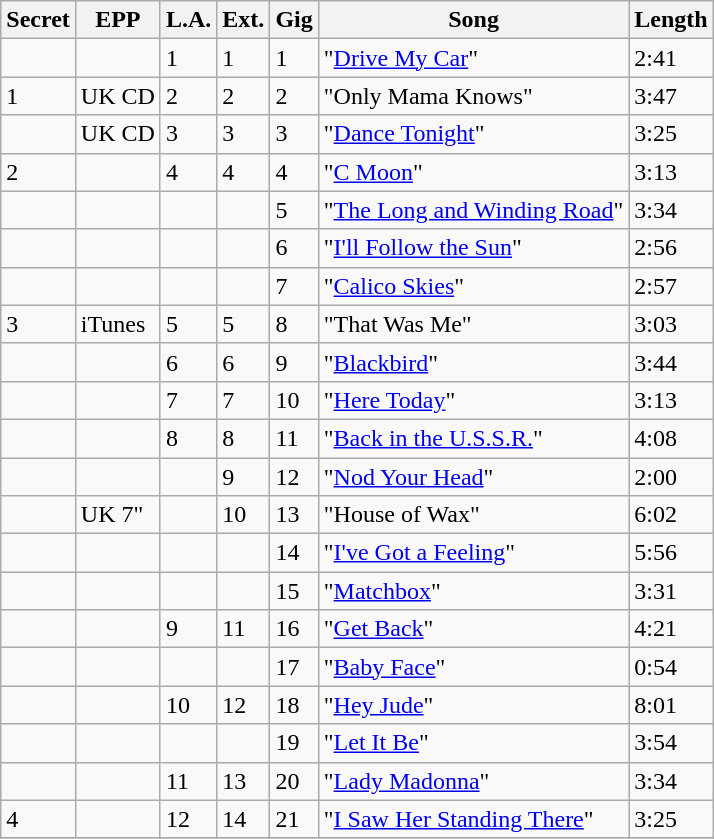<table class="wikitable sortable" border="1">
<tr>
<th>Secret</th>
<th class="unsortable">EPP</th>
<th>L.A.</th>
<th>Ext.</th>
<th class="unsortable">Gig</th>
<th class="unsortable">Song</th>
<th class="unsortable">Length</th>
</tr>
<tr>
<td></td>
<td></td>
<td>1</td>
<td>1</td>
<td>1</td>
<td>"<a href='#'>Drive My Car</a>"</td>
<td>2:41</td>
</tr>
<tr>
<td>1</td>
<td>UK CD</td>
<td>2</td>
<td>2</td>
<td>2</td>
<td>"Only Mama Knows"</td>
<td>3:47</td>
</tr>
<tr>
<td></td>
<td>UK CD</td>
<td>3</td>
<td>3</td>
<td>3</td>
<td>"<a href='#'>Dance Tonight</a>"</td>
<td>3:25</td>
</tr>
<tr>
<td>2</td>
<td></td>
<td>4</td>
<td>4</td>
<td>4</td>
<td>"<a href='#'>C Moon</a>"</td>
<td>3:13</td>
</tr>
<tr>
<td></td>
<td></td>
<td></td>
<td></td>
<td>5</td>
<td>"<a href='#'>The Long and Winding Road</a>"</td>
<td>3:34</td>
</tr>
<tr>
<td></td>
<td></td>
<td></td>
<td></td>
<td>6</td>
<td>"<a href='#'>I'll Follow the Sun</a>"</td>
<td>2:56</td>
</tr>
<tr>
<td></td>
<td></td>
<td></td>
<td></td>
<td>7</td>
<td>"<a href='#'>Calico Skies</a>"</td>
<td>2:57</td>
</tr>
<tr>
<td>3</td>
<td>iTunes</td>
<td>5</td>
<td>5</td>
<td>8</td>
<td>"That Was Me"</td>
<td>3:03</td>
</tr>
<tr>
<td></td>
<td></td>
<td>6</td>
<td>6</td>
<td>9</td>
<td>"<a href='#'>Blackbird</a>"</td>
<td>3:44</td>
</tr>
<tr>
<td></td>
<td></td>
<td>7</td>
<td>7</td>
<td>10</td>
<td>"<a href='#'>Here Today</a>"</td>
<td>3:13</td>
</tr>
<tr>
<td></td>
<td></td>
<td>8</td>
<td>8</td>
<td>11</td>
<td>"<a href='#'>Back in the U.S.S.R.</a>"</td>
<td>4:08</td>
</tr>
<tr>
<td></td>
<td></td>
<td></td>
<td>9</td>
<td>12</td>
<td>"<a href='#'>Nod Your Head</a>"</td>
<td>2:00</td>
</tr>
<tr>
<td></td>
<td>UK 7"</td>
<td></td>
<td>10</td>
<td>13</td>
<td>"House of Wax"</td>
<td>6:02</td>
</tr>
<tr>
<td></td>
<td></td>
<td></td>
<td></td>
<td>14</td>
<td>"<a href='#'>I've Got a Feeling</a>"</td>
<td>5:56</td>
</tr>
<tr>
<td></td>
<td></td>
<td></td>
<td></td>
<td>15</td>
<td>"<a href='#'>Matchbox</a>"</td>
<td>3:31</td>
</tr>
<tr>
<td></td>
<td></td>
<td>9</td>
<td>11</td>
<td>16</td>
<td>"<a href='#'>Get Back</a>"</td>
<td>4:21</td>
</tr>
<tr>
<td></td>
<td></td>
<td></td>
<td></td>
<td>17</td>
<td>"<a href='#'>Baby Face</a>"</td>
<td>0:54</td>
</tr>
<tr>
<td></td>
<td></td>
<td>10</td>
<td>12</td>
<td>18</td>
<td>"<a href='#'>Hey Jude</a>"</td>
<td>8:01</td>
</tr>
<tr>
<td></td>
<td></td>
<td></td>
<td></td>
<td>19</td>
<td>"<a href='#'>Let It Be</a>"</td>
<td>3:54</td>
</tr>
<tr>
<td></td>
<td></td>
<td>11</td>
<td>13</td>
<td>20</td>
<td>"<a href='#'>Lady Madonna</a>"</td>
<td>3:34</td>
</tr>
<tr>
<td>4</td>
<td></td>
<td>12</td>
<td>14</td>
<td>21</td>
<td>"<a href='#'>I Saw Her Standing There</a>"</td>
<td>3:25</td>
</tr>
<tr>
</tr>
</table>
